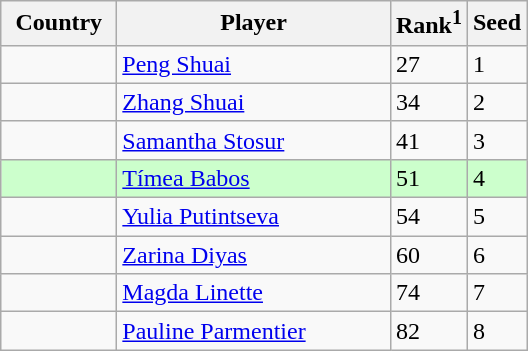<table class="sortable wikitable">
<tr>
<th width="70">Country</th>
<th width="175">Player</th>
<th>Rank<sup>1</sup></th>
<th>Seed</th>
</tr>
<tr>
<td></td>
<td><a href='#'>Peng Shuai</a></td>
<td>27</td>
<td>1</td>
</tr>
<tr>
<td></td>
<td><a href='#'>Zhang Shuai</a></td>
<td>34</td>
<td>2</td>
</tr>
<tr>
<td></td>
<td><a href='#'>Samantha Stosur</a></td>
<td>41</td>
<td>3</td>
</tr>
<tr style="background:#cfc;">
<td></td>
<td><a href='#'>Tímea Babos</a></td>
<td>51</td>
<td>4</td>
</tr>
<tr>
<td></td>
<td><a href='#'>Yulia Putintseva</a></td>
<td>54</td>
<td>5</td>
</tr>
<tr>
<td></td>
<td><a href='#'>Zarina Diyas</a></td>
<td>60</td>
<td>6</td>
</tr>
<tr>
<td></td>
<td><a href='#'>Magda Linette</a></td>
<td>74</td>
<td>7</td>
</tr>
<tr>
<td></td>
<td><a href='#'>Pauline Parmentier</a></td>
<td>82</td>
<td>8</td>
</tr>
</table>
